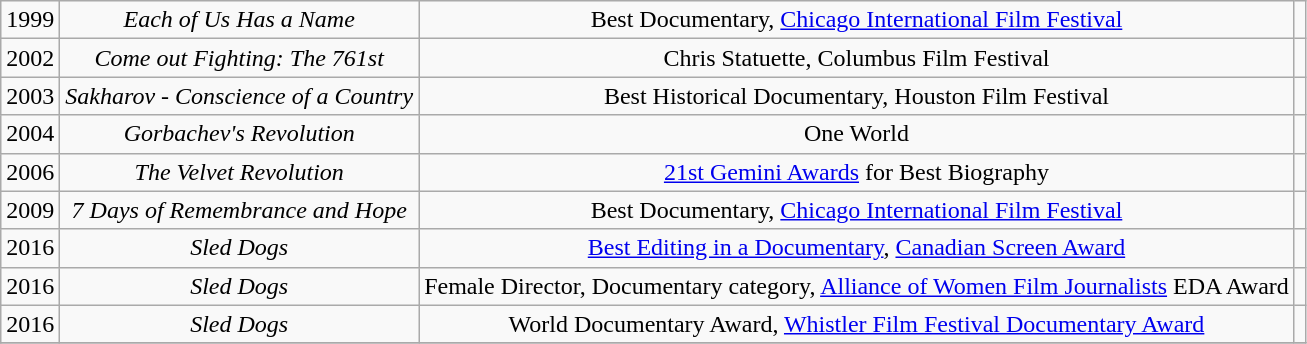<table class="wikitable sortable" style=text-align:center>
<tr>
<td>1999</td>
<td><em>Each of Us Has a Name</em></td>
<td>Best Documentary, <a href='#'>Chicago International Film Festival</a></td>
<td></td>
</tr>
<tr>
<td>2002</td>
<td><em>Come out Fighting: The 761st</em></td>
<td>Chris Statuette, Columbus Film Festival</td>
<td></td>
</tr>
<tr>
<td>2003</td>
<td><em>Sakharov - Conscience of a Country</em></td>
<td>Best Historical Documentary, Houston Film Festival</td>
<td></td>
</tr>
<tr>
<td>2004</td>
<td><em>Gorbachev's Revolution</em></td>
<td>One World</td>
<td></td>
</tr>
<tr>
<td>2006</td>
<td><em>The Velvet Revolution</em></td>
<td><a href='#'>21st Gemini Awards</a> for Best Biography</td>
<td></td>
</tr>
<tr>
<td>2009</td>
<td><em>7 Days of Remembrance and Hope</em></td>
<td>Best Documentary, <a href='#'>Chicago International Film Festival</a></td>
<td></td>
</tr>
<tr>
<td>2016</td>
<td><em>Sled Dogs</em></td>
<td><a href='#'>Best Editing in a Documentary</a>, <a href='#'>Canadian Screen Award</a></td>
<td></td>
</tr>
<tr>
<td>2016</td>
<td><em>Sled Dogs</em></td>
<td>Female Director, Documentary category, <a href='#'>Alliance of Women Film Journalists</a> EDA Award</td>
<td></td>
</tr>
<tr>
<td>2016</td>
<td><em>Sled Dogs</em></td>
<td>World Documentary Award, <a href='#'>Whistler Film Festival Documentary Award</a></td>
<td></td>
</tr>
<tr>
</tr>
</table>
